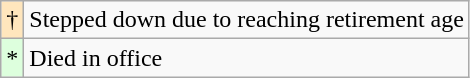<table class="wikitable">
<tr>
<td style="background-color:#FFE6BD">†</td>
<td>Stepped down due to reaching retirement age</td>
</tr>
<tr>
<td style="background-color:#ddffdd">*</td>
<td>Died in office</td>
</tr>
</table>
